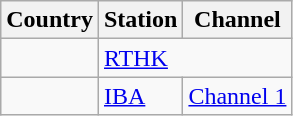<table class="wikitable">
<tr>
<th>Country</th>
<th>Station</th>
<th>Channel</th>
</tr>
<tr>
<td></td>
<td colspan="2"><a href='#'>RTHK</a></td>
</tr>
<tr>
<td></td>
<td><a href='#'>IBA</a></td>
<td><a href='#'>Channel 1</a></td>
</tr>
</table>
